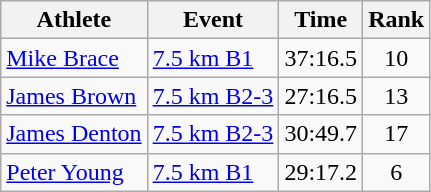<table class=wikitable>
<tr>
<th>Athlete</th>
<th>Event</th>
<th>Time</th>
<th>Rank</th>
</tr>
<tr>
<td><a href='#'>Mike Brace</a></td>
<td><a href='#'>7.5 km B1</a></td>
<td align=center>37:16.5</td>
<td align=center>10</td>
</tr>
<tr>
<td><a href='#'>James Brown</a></td>
<td><a href='#'>7.5 km B2-3</a></td>
<td align=center>27:16.5</td>
<td align=center>13</td>
</tr>
<tr>
<td><a href='#'>James Denton</a></td>
<td><a href='#'>7.5 km B2-3</a></td>
<td align=center>30:49.7</td>
<td align=center>17</td>
</tr>
<tr>
<td><a href='#'>Peter Young</a></td>
<td><a href='#'>7.5 km B1</a></td>
<td align=center>29:17.2</td>
<td align=center>6</td>
</tr>
</table>
